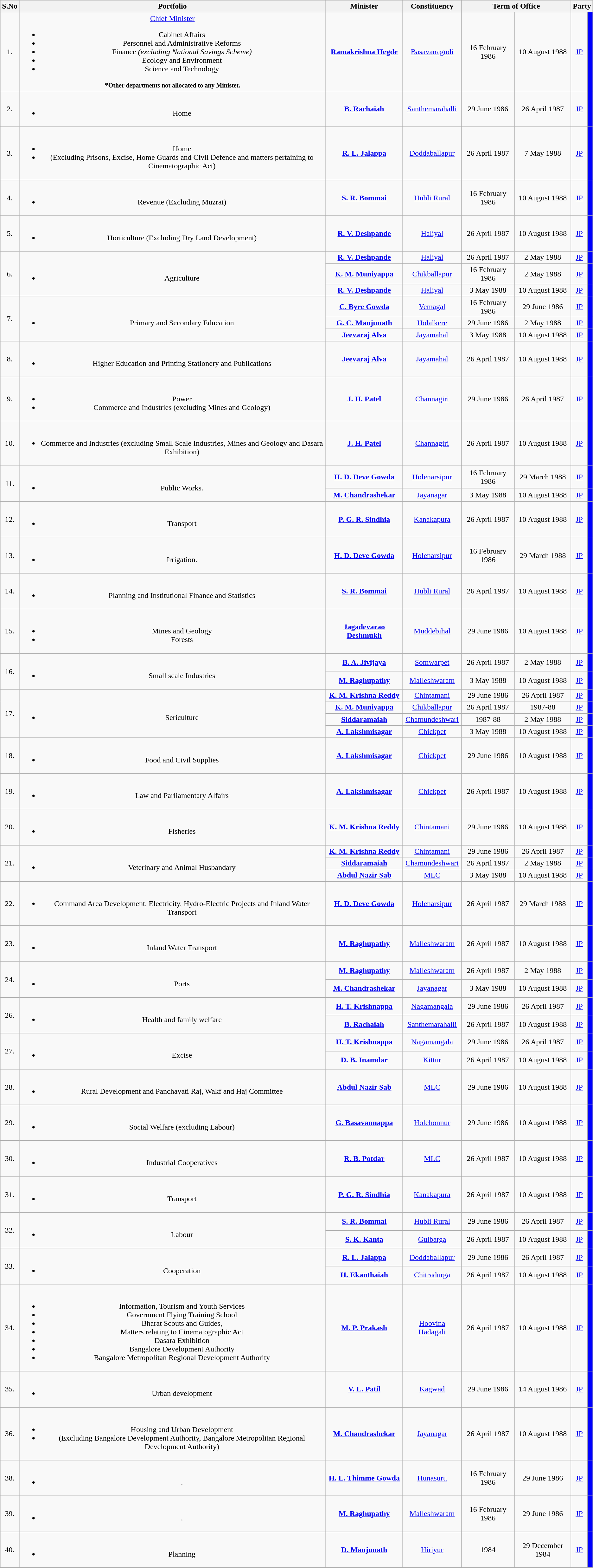<table class="wikitable sortable" style="text-align:center;">
<tr>
<th>S.No</th>
<th>Portfolio</th>
<th>Minister</th>
<th>Constituency</th>
<th colspan="2">Term of Office</th>
<th colspan="2" scope="col">Party</th>
</tr>
<tr>
<td>1.</td>
<td><a href='#'>Chief Minister</a><br><ul><li>Cabinet Affairs</li><li>Personnel and Administrative Reforms</li><li>Finance <em>(excluding National Savings Scheme)</em></li><li>Ecology and Environment</li><li>Science and Technology</li></ul><strong>*<small>Other departments not allocated to any Minister.</small></strong></td>
<td><strong><a href='#'>Ramakrishna Hegde</a></strong></td>
<td><a href='#'>Basavanagudi</a></td>
<td>16 February 1986</td>
<td>10 August 1988</td>
<td><a href='#'>JP</a></td>
<td width="4px" bgcolor="#0000FF"></td>
</tr>
<tr>
<td>2.</td>
<td><br><ul><li>Home</li></ul></td>
<td><strong><a href='#'>B. Rachaiah</a></strong></td>
<td><a href='#'>Santhemarahalli</a></td>
<td>29 June 1986</td>
<td>26 April 1987</td>
<td><a href='#'>JP</a></td>
<td width="4px" bgcolor="#0000FF"></td>
</tr>
<tr>
<td>3.</td>
<td><br><ul><li>Home</li><li>(Excluding Prisons, Excise, Home Guards and Civil Defence and matters pertaining to Cinematographic Act)</li></ul></td>
<td><strong><a href='#'>R. L. Jalappa</a></strong></td>
<td><a href='#'>Doddaballapur</a></td>
<td>26 April 1987</td>
<td>7 May 1988</td>
<td><a href='#'>JP</a></td>
<td width="4px" bgcolor="#0000FF"></td>
</tr>
<tr style="text-align:center">
<td>4.</td>
<td><br><ul><li>Revenue (Excluding Muzrai)</li></ul></td>
<td><strong><a href='#'>S. R. Bommai</a></strong></td>
<td><a href='#'>Hubli Rural</a></td>
<td>16 February 1986</td>
<td>10 August 1988</td>
<td><a href='#'>JP</a></td>
<td width="4px" bgcolor="#0000FF"></td>
</tr>
<tr>
<td>5.</td>
<td><br><ul><li>Horticulture (Excluding Dry Land Development)</li></ul></td>
<td><strong><a href='#'>R. V. Deshpande</a></strong></td>
<td><a href='#'>Haliyal</a></td>
<td>26 April 1987</td>
<td>10 August 1988</td>
<td><a href='#'>JP</a></td>
<td width="4px" bgcolor="#0000FF"></td>
</tr>
<tr style="text-align:center">
<td rowspan="3">6.</td>
<td rowspan="3"><br><ul><li>Agriculture</li></ul></td>
<td><strong><a href='#'>R. V. Deshpande</a></strong></td>
<td><a href='#'>Haliyal</a></td>
<td>26 April 1987</td>
<td>2 May 1988</td>
<td><a href='#'>JP</a></td>
<td width="4px" bgcolor="#0000FF"></td>
</tr>
<tr>
<td><strong><a href='#'>K. M. Muniyappa</a></strong></td>
<td><a href='#'>Chikballapur</a></td>
<td>16 February 1986</td>
<td>2 May 1988</td>
<td><a href='#'>JP</a></td>
<td width="4px" bgcolor="#0000FF"></td>
</tr>
<tr>
<td><strong><a href='#'>R. V. Deshpande</a></strong></td>
<td><a href='#'>Haliyal</a></td>
<td>3 May 1988</td>
<td>10 August 1988</td>
<td><a href='#'>JP</a></td>
<td width="4px" bgcolor="#0000FF"></td>
</tr>
<tr>
<td rowspan="3">7.</td>
<td rowspan="3"><br><ul><li>Primary and Secondary Education</li></ul></td>
<td><strong><a href='#'>C. Byre Gowda</a></strong></td>
<td><a href='#'>Vemagal</a></td>
<td>16 February 1986</td>
<td>29 June 1986</td>
<td><a href='#'>JP</a></td>
<td width="4px" bgcolor="#0000FF"></td>
</tr>
<tr>
<td><strong><a href='#'>G. C. Manjunath</a></strong></td>
<td><a href='#'>Holalkere</a></td>
<td>29 June 1986</td>
<td>2 May 1988</td>
<td><a href='#'>JP</a></td>
<td width="4px" bgcolor="#0000FF"></td>
</tr>
<tr>
<td><strong><a href='#'>Jeevaraj Alva</a></strong></td>
<td><a href='#'>Jayamahal</a></td>
<td>3 May 1988</td>
<td>10 August 1988</td>
<td><a href='#'>JP</a></td>
<td width="4px" bgcolor="#0000FF"></td>
</tr>
<tr style="text-align:center">
<td>8.</td>
<td><br><ul><li>Higher Education and Printing Stationery and Publications</li></ul></td>
<td><strong><a href='#'>Jeevaraj Alva</a></strong></td>
<td><a href='#'>Jayamahal</a></td>
<td>26 April 1987</td>
<td>10 August 1988</td>
<td><a href='#'>JP</a></td>
<td width="4px" bgcolor="#0000FF"></td>
</tr>
<tr>
<td>9.</td>
<td><br><ul><li>Power</li><li>Commerce and Industries (excluding Mines and Geology)</li></ul></td>
<td><strong><a href='#'>J. H. Patel</a></strong></td>
<td><a href='#'>Channagiri</a></td>
<td>29 June 1986</td>
<td>26 April 1987</td>
<td><a href='#'>JP</a></td>
<td width="4px" bgcolor="#0000FF"></td>
</tr>
<tr style="text-align:center">
<td>10.</td>
<td><br><ul><li>Commerce and Industries (excluding Small Scale Industries, Mines and Geology and Dasara Exhibition)</li></ul></td>
<td><strong><a href='#'>J. H. Patel</a></strong></td>
<td><a href='#'>Channagiri</a></td>
<td>26 April 1987</td>
<td>10 August 1988</td>
<td><a href='#'>JP</a></td>
<td width="4px" bgcolor="#0000FF"></td>
</tr>
<tr style="text-align:center">
<td rowspan="2">11.</td>
<td rowspan="2"><br><ul><li>Public Works.</li></ul></td>
<td><strong><a href='#'>H. D. Deve Gowda</a></strong></td>
<td><a href='#'>Holenarsipur</a></td>
<td>16 February 1986</td>
<td>29 March 1988</td>
<td><a href='#'>JP</a></td>
<td width="4px" bgcolor="#0000FF"></td>
</tr>
<tr>
<td><strong><a href='#'>M. Chandrashekar</a></strong></td>
<td><a href='#'>Jayanagar</a></td>
<td>3 May 1988</td>
<td>10 August 1988</td>
<td><a href='#'>JP</a></td>
<td width="4px" bgcolor="#0000FF"></td>
</tr>
<tr>
<td>12.</td>
<td><br><ul><li>Transport</li></ul></td>
<td><strong><a href='#'>P. G. R. Sindhia</a></strong></td>
<td><a href='#'>Kanakapura</a></td>
<td>26 April 1987</td>
<td>10 August 1988</td>
<td><a href='#'>JP</a></td>
<td width="4px" bgcolor="#0000FF"></td>
</tr>
<tr style="text-align:center">
<td>13.</td>
<td><br><ul><li>Irrigation.</li></ul></td>
<td><strong><a href='#'>H. D. Deve Gowda</a></strong></td>
<td><a href='#'>Holenarsipur</a></td>
<td>16 February 1986</td>
<td>29 March 1988</td>
<td><a href='#'>JP</a></td>
<td width="4px" bgcolor="#0000FF"></td>
</tr>
<tr>
<td>14.</td>
<td><br><ul><li>Planning and Institutional Finance and Statistics</li></ul></td>
<td><strong><a href='#'>S. R. Bommai</a></strong></td>
<td><a href='#'>Hubli Rural</a></td>
<td>26 April 1987</td>
<td>10 August 1988</td>
<td><a href='#'>JP</a></td>
<td width="4px" bgcolor="#0000FF"></td>
</tr>
<tr style="text-align:center">
<td>15.</td>
<td><br><ul><li>Mines and Geology</li><li>Forests</li></ul></td>
<td><strong><a href='#'>Jagadevarao Deshmukh</a></strong></td>
<td><a href='#'>Muddebihal</a></td>
<td>29 June 1986</td>
<td>10 August 1988</td>
<td><a href='#'>JP</a></td>
<td width="4px" bgcolor="#0000FF"></td>
</tr>
<tr>
<td rowspan="2">16.</td>
<td rowspan="2"><br><ul><li>Small scale Industries</li></ul></td>
<td><strong><a href='#'>B. A. Jivijaya</a></strong></td>
<td><a href='#'>Somwarpet</a></td>
<td>26 April 1987</td>
<td>2 May 1988</td>
<td><a href='#'>JP</a></td>
<td width="4px" bgcolor="#0000FF"></td>
</tr>
<tr>
<td><strong><a href='#'>M. Raghupathy</a></strong></td>
<td><a href='#'>Malleshwaram</a></td>
<td>3 May 1988</td>
<td>10 August 1988</td>
<td><a href='#'>JP</a></td>
<td width="4px" bgcolor="#0000FF"></td>
</tr>
<tr>
<td rowspan="4">17.</td>
<td rowspan="4"><br><ul><li>Sericulture</li></ul></td>
<td><strong><a href='#'>K. M. Krishna Reddy</a></strong></td>
<td><a href='#'>Chintamani</a></td>
<td>29 June 1986</td>
<td>26 April 1987</td>
<td><a href='#'>JP</a></td>
<td width="4px" bgcolor="#0000FF"></td>
</tr>
<tr>
<td><strong><a href='#'>K. M. Muniyappa</a></strong></td>
<td><a href='#'>Chikballapur</a></td>
<td>26 April 1987</td>
<td>1987-88</td>
<td><a href='#'>JP</a></td>
<td width="4px" bgcolor="#0000FF"></td>
</tr>
<tr>
<td><strong><a href='#'>Siddaramaiah</a></strong></td>
<td><a href='#'>Chamundeshwari</a></td>
<td>1987-88</td>
<td>2 May 1988</td>
<td><a href='#'>JP</a></td>
<td width="4px" bgcolor="#0000FF"></td>
</tr>
<tr>
<td><strong><a href='#'>A. Lakshmisagar</a></strong></td>
<td><a href='#'>Chickpet</a></td>
<td>3 May 1988</td>
<td>10 August 1988</td>
<td><a href='#'>JP</a></td>
<td width="4px" bgcolor="#0000FF"></td>
</tr>
<tr>
<td>18.</td>
<td><br><ul><li>Food and Civil Supplies</li></ul></td>
<td><strong><a href='#'>A. Lakshmisagar</a></strong></td>
<td><a href='#'>Chickpet</a></td>
<td>29 June 1986</td>
<td>10 August 1988</td>
<td><a href='#'>JP</a></td>
<td width="4px" bgcolor="#0000FF"></td>
</tr>
<tr>
<td>19.</td>
<td><br><ul><li>Law and Parliamentary Alfairs</li></ul></td>
<td><strong><a href='#'>A. Lakshmisagar</a></strong></td>
<td><a href='#'>Chickpet</a></td>
<td>26 April 1987</td>
<td>10 August 1988</td>
<td><a href='#'>JP</a></td>
<td width="4px" bgcolor="#0000FF"></td>
</tr>
<tr>
<td>20.</td>
<td><br><ul><li>Fisheries</li></ul></td>
<td><strong><a href='#'>K. M. Krishna Reddy</a></strong></td>
<td><a href='#'>Chintamani</a></td>
<td>29 June 1986</td>
<td>10 August 1988</td>
<td><a href='#'>JP</a></td>
<td width="4px" bgcolor="#0000FF"></td>
</tr>
<tr>
<td rowspan="3">21.</td>
<td rowspan="3"><br><ul><li>Veterinary and Animal Husbandary</li></ul></td>
<td><strong><a href='#'>K. M. Krishna Reddy</a></strong></td>
<td><a href='#'>Chintamani</a></td>
<td>29 June 1986</td>
<td>26 April 1987</td>
<td><a href='#'>JP</a></td>
<td width="4px" bgcolor="#0000FF"></td>
</tr>
<tr>
<td><strong><a href='#'>Siddaramaiah</a></strong></td>
<td><a href='#'>Chamundeshwari</a></td>
<td>26 April 1987</td>
<td>2 May 1988</td>
<td><a href='#'>JP</a></td>
<td width="4px" bgcolor="#0000FF"></td>
</tr>
<tr>
<td><strong><a href='#'>Abdul Nazir Sab</a></strong></td>
<td><a href='#'>MLC</a></td>
<td>3 May 1988</td>
<td>10 August 1988</td>
<td><a href='#'>JP</a></td>
<td width="4px" bgcolor="#0000FF"></td>
</tr>
<tr>
<td>22.</td>
<td><br><ul><li>Command Area Development, Electricity, Hydro-Electric Projects and Inland Water Transport</li></ul></td>
<td><strong><a href='#'>H. D. Deve Gowda</a></strong></td>
<td><a href='#'>Holenarsipur</a></td>
<td>26 April 1987</td>
<td>29 March 1988</td>
<td><a href='#'>JP</a></td>
<td width="4px" bgcolor="#0000FF"></td>
</tr>
<tr>
<td>23.</td>
<td><br><ul><li>Inland Water Transport</li></ul></td>
<td><strong><a href='#'>M. Raghupathy</a></strong></td>
<td><a href='#'>Malleshwaram</a></td>
<td>26 April 1987</td>
<td>10 August 1988</td>
<td><a href='#'>JP</a></td>
<td width="4px" bgcolor="#0000FF"></td>
</tr>
<tr>
<td rowspan="2">24.</td>
<td rowspan="2"><br><ul><li>Ports</li></ul></td>
<td><strong><a href='#'>M. Raghupathy</a></strong></td>
<td><a href='#'>Malleshwaram</a></td>
<td>26 April 1987</td>
<td>2 May 1988</td>
<td><a href='#'>JP</a></td>
<td width="4px" bgcolor="#0000FF"></td>
</tr>
<tr>
<td><strong><a href='#'>M. Chandrashekar</a></strong></td>
<td><a href='#'>Jayanagar</a></td>
<td>3 May 1988</td>
<td>10 August 1988</td>
<td><a href='#'>JP</a></td>
<td width="4px" bgcolor="#0000FF"></td>
</tr>
<tr>
<td rowspan="2">26.</td>
<td rowspan="2"><br><ul><li>Health and family welfare</li></ul></td>
<td><strong><a href='#'>H. T. Krishnappa</a></strong></td>
<td><a href='#'>Nagamangala</a></td>
<td>29 June 1986</td>
<td>26 April 1987</td>
<td><a href='#'>JP</a></td>
<td width="4px" bgcolor="#0000FF"></td>
</tr>
<tr>
<td><strong><a href='#'>B. Rachaiah</a></strong></td>
<td><a href='#'>Santhemarahalli</a></td>
<td>26 April 1987</td>
<td>10 August 1988</td>
<td><a href='#'>JP</a></td>
<td width="4px" bgcolor="#0000FF"></td>
</tr>
<tr>
<td rowspan="2">27.</td>
<td rowspan="2"><br><ul><li>Excise</li></ul></td>
<td><strong><a href='#'>H. T. Krishnappa</a></strong></td>
<td><a href='#'>Nagamangala</a></td>
<td>29 June 1986</td>
<td>26 April 1987</td>
<td><a href='#'>JP</a></td>
<td width="4px" bgcolor="#0000FF"></td>
</tr>
<tr>
<td><strong><a href='#'>D. B. Inamdar</a></strong></td>
<td><a href='#'>Kittur</a></td>
<td>26 April 1987</td>
<td>10 August 1988</td>
<td><a href='#'>JP</a></td>
<td width="4px" bgcolor="#0000FF"></td>
</tr>
<tr>
<td>28.</td>
<td><br><ul><li>Rural Development and Panchayati Raj, Wakf and Haj Committee</li></ul></td>
<td><strong><a href='#'>Abdul Nazir Sab</a></strong></td>
<td><a href='#'>MLC</a></td>
<td>29 June 1986</td>
<td>10 August 1988</td>
<td><a href='#'>JP</a></td>
<td width="4px" bgcolor="#0000FF"></td>
</tr>
<tr>
<td>29.</td>
<td><br><ul><li>Social Welfare (excluding Labour)</li></ul></td>
<td><strong><a href='#'>G. Basavannappa</a></strong></td>
<td><a href='#'>Holehonnur</a></td>
<td>29 June 1986</td>
<td>10 August 1988</td>
<td><a href='#'>JP</a></td>
<td width="4px" bgcolor="#0000FF"></td>
</tr>
<tr>
<td>30.</td>
<td><br><ul><li>Industrial Cooperatives</li></ul></td>
<td><strong><a href='#'>R. B. Potdar</a></strong></td>
<td><a href='#'>MLC</a></td>
<td>26 April 1987</td>
<td>10 August 1988</td>
<td><a href='#'>JP</a></td>
<td width="4px" bgcolor="#0000FF"></td>
</tr>
<tr>
<td>31.</td>
<td><br><ul><li>Transport</li></ul></td>
<td><strong><a href='#'>P. G. R. Sindhia</a></strong></td>
<td><a href='#'>Kanakapura</a></td>
<td>26 April 1987</td>
<td>10 August 1988</td>
<td><a href='#'>JP</a></td>
<td width="4px" bgcolor="#0000FF"></td>
</tr>
<tr>
<td rowspan="2">32.</td>
<td rowspan="2"><br><ul><li>Labour</li></ul></td>
<td><strong><a href='#'>S. R. Bommai</a></strong></td>
<td><a href='#'>Hubli Rural</a></td>
<td>29 June 1986</td>
<td>26 April 1987</td>
<td><a href='#'>JP</a></td>
<td width="4px" bgcolor="#0000FF"></td>
</tr>
<tr>
<td><strong><a href='#'>S. K. Kanta</a></strong></td>
<td><a href='#'>Gulbarga</a></td>
<td>26 April 1987</td>
<td>10 August 1988</td>
<td><a href='#'>JP</a></td>
<td width="4px" bgcolor="#0000FF"></td>
</tr>
<tr>
<td rowspan="2">33.</td>
<td rowspan="2"><br><ul><li>Cooperation</li></ul></td>
<td><strong><a href='#'>R. L. Jalappa</a></strong></td>
<td><a href='#'>Doddaballapur</a></td>
<td>29 June 1986</td>
<td>26 April 1987</td>
<td><a href='#'>JP</a></td>
<td width="4px" bgcolor="#0000FF"></td>
</tr>
<tr>
<td><strong><a href='#'>H. Ekanthaiah</a></strong></td>
<td><a href='#'>Chitradurga</a></td>
<td>26 April 1987</td>
<td>10 August 1988</td>
<td><a href='#'>JP</a></td>
<td width="4px" bgcolor="#0000FF"></td>
</tr>
<tr>
<td>34.</td>
<td><br><ul><li>Information, Tourism and Youth Services</li><li>Government Flying Training School</li><li>Bharat Scouts and Guides,</li><li>Matters relating to Cinematographic Act</li><li>Dasara Exhibition</li><li>Bangalore Development Authority</li><li>Bangalore Metropolitan Regional Development Authority</li></ul></td>
<td><strong><a href='#'>M. P. Prakash</a></strong></td>
<td><a href='#'>Hoovina Hadagali</a></td>
<td>26 April 1987</td>
<td>10 August 1988</td>
<td><a href='#'>JP</a></td>
<td width="4px" bgcolor="#0000FF"></td>
</tr>
<tr>
<td>35.</td>
<td><br><ul><li>Urban development</li></ul></td>
<td><strong><a href='#'>V. L. Patil</a></strong></td>
<td><a href='#'>Kagwad</a></td>
<td>29 June 1986</td>
<td>14 August 1986</td>
<td><a href='#'>JP</a></td>
<td width="4px" bgcolor="#0000FF"></td>
</tr>
<tr>
<td>36.</td>
<td><br><ul><li>Housing and Urban Development</li><li>(Excluding Bangalore Development Authority, Bangalore Metropolitan Regional Development Authority)</li></ul></td>
<td><strong><a href='#'>M. Chandrashekar</a></strong></td>
<td><a href='#'>Jayanagar</a></td>
<td>26 April 1987</td>
<td>10 August 1988</td>
<td><a href='#'>JP</a></td>
<td width="4px" bgcolor="#0000FF"></td>
</tr>
<tr>
<td>38.</td>
<td><br><ul><li>.</li></ul></td>
<td><strong><a href='#'>H. L. Thimme Gowda</a></strong></td>
<td><a href='#'>Hunasuru</a></td>
<td>16 February 1986</td>
<td>29 June 1986</td>
<td><a href='#'>JP</a></td>
<td width="4px" bgcolor="#0000FF"></td>
</tr>
<tr>
<td>39.</td>
<td><br><ul><li>.</li></ul></td>
<td><strong><a href='#'>M. Raghupathy</a></strong></td>
<td><a href='#'>Malleshwaram</a></td>
<td>16 February 1986</td>
<td>29 June 1986</td>
<td><a href='#'>JP</a></td>
<td width="4px" bgcolor="#0000FF"></td>
</tr>
<tr style="text-align:center">
<td>40.</td>
<td><br><ul><li>Planning</li></ul></td>
<td><strong><a href='#'>D. Manjunath</a></strong></td>
<td><a href='#'>Hiriyur</a></td>
<td>1984</td>
<td>29 December 1984</td>
<td><a href='#'>JP</a></td>
<td width="4px" bgcolor="#0000FF"></td>
</tr>
<tr>
</tr>
</table>
